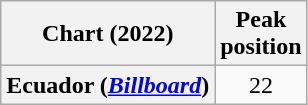<table class="wikitable sortable plainrowheaders" style="text-align:center">
<tr>
<th scope="col">Chart (2022)</th>
<th scope="col">Peak<br> position</th>
</tr>
<tr>
<th scope="row">Ecuador (<em><a href='#'>Billboard</a></em>)</th>
<td>22</td>
</tr>
</table>
